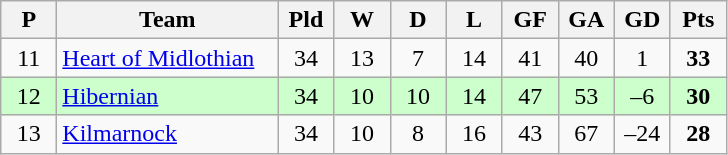<table class="wikitable" style="text-align: center;">
<tr>
<th width=30>P</th>
<th width=140>Team</th>
<th width=30>Pld</th>
<th width=30>W</th>
<th width=30>D</th>
<th width=30>L</th>
<th width=30>GF</th>
<th width=30>GA</th>
<th width=30>GD</th>
<th width=30>Pts</th>
</tr>
<tr>
<td>11</td>
<td align=left><a href='#'>Heart of Midlothian</a></td>
<td>34</td>
<td>13</td>
<td>7</td>
<td>14</td>
<td>41</td>
<td>40</td>
<td>1</td>
<td><strong>33</strong></td>
</tr>
<tr style="background:#ccffcc;">
<td>12</td>
<td align=left><a href='#'>Hibernian</a></td>
<td>34</td>
<td>10</td>
<td>10</td>
<td>14</td>
<td>47</td>
<td>53</td>
<td>–6</td>
<td><strong>30</strong></td>
</tr>
<tr>
<td>13</td>
<td align=left><a href='#'>Kilmarnock</a></td>
<td>34</td>
<td>10</td>
<td>8</td>
<td>16</td>
<td>43</td>
<td>67</td>
<td>–24</td>
<td><strong>28</strong></td>
</tr>
</table>
